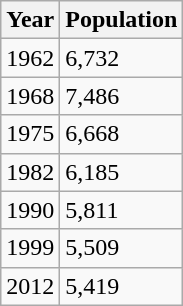<table class=wikitable>
<tr>
<th>Year</th>
<th>Population</th>
</tr>
<tr>
<td>1962</td>
<td>6,732</td>
</tr>
<tr>
<td>1968</td>
<td>7,486</td>
</tr>
<tr>
<td>1975</td>
<td>6,668</td>
</tr>
<tr>
<td>1982</td>
<td>6,185</td>
</tr>
<tr>
<td>1990</td>
<td>5,811</td>
</tr>
<tr>
<td>1999</td>
<td>5,509</td>
</tr>
<tr>
<td>2012</td>
<td>5,419</td>
</tr>
</table>
